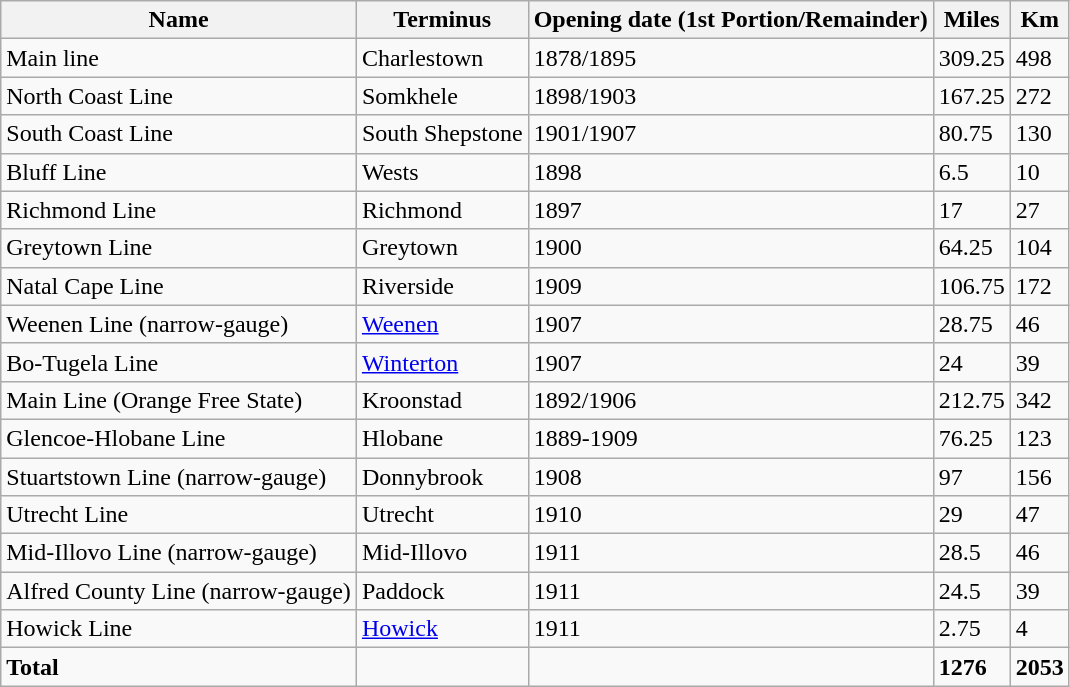<table class="wikitable">
<tr>
<th>Name</th>
<th>Terminus</th>
<th>Opening date (1st Portion/Remainder)</th>
<th>Miles</th>
<th>Km</th>
</tr>
<tr>
<td>Main line</td>
<td>Charlestown</td>
<td>1878/1895</td>
<td>309.25</td>
<td>498</td>
</tr>
<tr>
<td>North Coast Line</td>
<td>Somkhele</td>
<td>1898/1903</td>
<td>167.25</td>
<td>272</td>
</tr>
<tr>
<td>South Coast Line</td>
<td>South Shepstone</td>
<td>1901/1907</td>
<td>80.75</td>
<td>130</td>
</tr>
<tr>
<td>Bluff Line</td>
<td>Wests</td>
<td>1898</td>
<td>6.5</td>
<td>10</td>
</tr>
<tr>
<td>Richmond Line</td>
<td>Richmond</td>
<td>1897</td>
<td>17</td>
<td>27</td>
</tr>
<tr>
<td>Greytown Line</td>
<td>Greytown</td>
<td>1900</td>
<td>64.25</td>
<td>104</td>
</tr>
<tr>
<td>Natal Cape Line</td>
<td>Riverside</td>
<td>1909</td>
<td>106.75</td>
<td>172</td>
</tr>
<tr>
<td>Weenen Line (narrow-gauge)</td>
<td><a href='#'>Weenen</a></td>
<td>1907</td>
<td>28.75</td>
<td>46</td>
</tr>
<tr>
<td>Bo-Tugela Line</td>
<td><a href='#'>Winterton</a></td>
<td>1907</td>
<td>24</td>
<td>39</td>
</tr>
<tr>
<td>Main Line (Orange Free State)</td>
<td>Kroonstad</td>
<td>1892/1906</td>
<td>212.75</td>
<td>342</td>
</tr>
<tr>
<td>Glencoe-Hlobane Line</td>
<td>Hlobane</td>
<td>1889-1909</td>
<td>76.25</td>
<td>123</td>
</tr>
<tr>
<td>Stuartstown Line (narrow-gauge)</td>
<td>Donnybrook</td>
<td>1908</td>
<td>97</td>
<td>156</td>
</tr>
<tr>
<td>Utrecht Line</td>
<td>Utrecht</td>
<td>1910</td>
<td>29</td>
<td>47</td>
</tr>
<tr>
<td>Mid-Illovo Line (narrow-gauge)</td>
<td>Mid-Illovo</td>
<td>1911</td>
<td>28.5</td>
<td>46</td>
</tr>
<tr>
<td>Alfred County Line (narrow-gauge)</td>
<td>Paddock</td>
<td>1911</td>
<td>24.5</td>
<td>39</td>
</tr>
<tr>
<td>Howick Line</td>
<td><a href='#'>Howick</a></td>
<td>1911</td>
<td>2.75</td>
<td>4</td>
</tr>
<tr>
<td><strong>Total</strong></td>
<td></td>
<td></td>
<td><strong>1276</strong></td>
<td><strong>2053</strong></td>
</tr>
</table>
